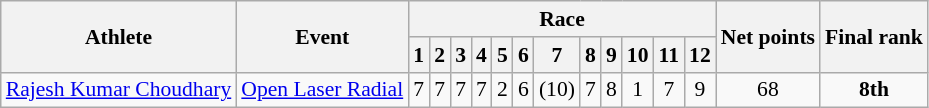<table class="wikitable" border="1" style="font-size:90%">
<tr>
<th rowspan=2>Athlete</th>
<th rowspan=2>Event</th>
<th colspan=12>Race</th>
<th rowspan=2>Net points</th>
<th rowspan=2>Final rank</th>
</tr>
<tr>
<th>1</th>
<th>2</th>
<th>3</th>
<th>4</th>
<th>5</th>
<th>6</th>
<th>7</th>
<th>8</th>
<th>9</th>
<th>10</th>
<th>11</th>
<th>12</th>
</tr>
<tr align=center>
<td align=left><a href='#'>Rajesh Kumar Choudhary</a></td>
<td align=left><a href='#'>Open Laser Radial</a></td>
<td>7</td>
<td>7</td>
<td>7</td>
<td>7</td>
<td>2</td>
<td>6</td>
<td>(10)</td>
<td>7</td>
<td>8</td>
<td>1</td>
<td>7</td>
<td>9</td>
<td>68</td>
<td><strong>8th</strong></td>
</tr>
</table>
